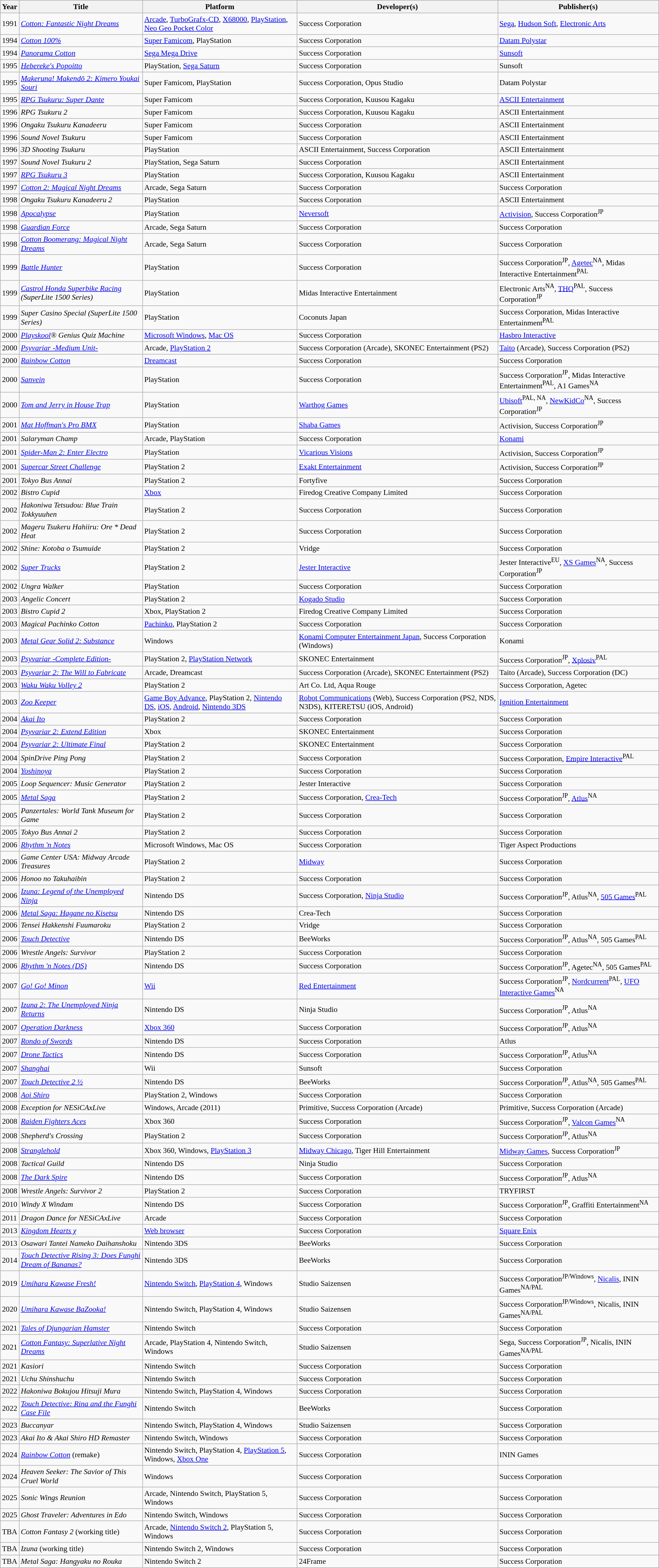<table class="wikitable sortable" style="min-width: 75%; font-size: 90%;">
<tr>
<th>Year</th>
<th>Title</th>
<th>Platform</th>
<th>Developer(s)</th>
<th>Publisher(s)</th>
</tr>
<tr>
<td>1991</td>
<td><em><a href='#'>Cotton: Fantastic Night Dreams</a></em></td>
<td><a href='#'>Arcade</a>, <a href='#'>TurboGrafx-CD</a>, <a href='#'>X68000</a>, <a href='#'>PlayStation</a>, <a href='#'>Neo Geo Pocket Color</a></td>
<td>Success Corporation</td>
<td><a href='#'>Sega</a>, <a href='#'>Hudson Soft</a>, <a href='#'>Electronic Arts</a></td>
</tr>
<tr>
<td>1994</td>
<td><em><a href='#'>Cotton 100%</a></em></td>
<td><a href='#'>Super Famicom</a>, PlayStation</td>
<td>Success Corporation</td>
<td><a href='#'>Datam Polystar</a></td>
</tr>
<tr>
<td>1994</td>
<td><em><a href='#'>Panorama Cotton</a></em></td>
<td><a href='#'>Sega Mega Drive</a></td>
<td>Success Corporation</td>
<td><a href='#'>Sunsoft</a></td>
</tr>
<tr>
<td>1995</td>
<td><em><a href='#'>Hebereke's Popoitto</a></em></td>
<td>PlayStation, <a href='#'>Sega Saturn</a></td>
<td>Success Corporation</td>
<td>Sunsoft</td>
</tr>
<tr>
<td>1995</td>
<td><em><a href='#'>Makeruna! Makendō 2: Kimero Youkai Souri</a></em></td>
<td>Super Famicom, PlayStation</td>
<td>Success Corporation, Opus Studio</td>
<td>Datam Polystar</td>
</tr>
<tr>
<td>1995</td>
<td><em><a href='#'>RPG Tsukuru: Super Dante</a></em></td>
<td>Super Famicom</td>
<td>Success Corporation, Kuusou Kagaku</td>
<td><a href='#'>ASCII Entertainment</a></td>
</tr>
<tr>
<td>1996</td>
<td><em>RPG Tsukuru 2</em></td>
<td>Super Famicom</td>
<td>Success Corporation, Kuusou Kagaku</td>
<td>ASCII Entertainment</td>
</tr>
<tr>
<td>1996</td>
<td><em>Ongaku Tsukuru Kanadeeru</em></td>
<td>Super Famicom</td>
<td>Success Corporation</td>
<td>ASCII Entertainment</td>
</tr>
<tr>
<td>1996</td>
<td><em>Sound Novel Tsukuru</em></td>
<td>Super Famicom</td>
<td>Success Corporation</td>
<td>ASCII Entertainment</td>
</tr>
<tr>
<td>1996</td>
<td><em>3D Shooting Tsukuru</em></td>
<td>PlayStation</td>
<td>ASCII Entertainment, Success Corporation</td>
<td>ASCII Entertainment</td>
</tr>
<tr>
<td>1997</td>
<td><em>Sound Novel Tsukuru 2</em></td>
<td>PlayStation, Sega Saturn</td>
<td>Success Corporation</td>
<td>ASCII Entertainment</td>
</tr>
<tr>
<td>1997</td>
<td><em><a href='#'>RPG Tsukuru 3</a></em></td>
<td>PlayStation</td>
<td>Success Corporation, Kuusou Kagaku</td>
<td>ASCII Entertainment</td>
</tr>
<tr>
<td>1997</td>
<td><em><a href='#'>Cotton 2: Magical Night Dreams</a></em></td>
<td>Arcade, Sega Saturn</td>
<td>Success Corporation</td>
<td>Success Corporation</td>
</tr>
<tr>
<td>1998</td>
<td><em>Ongaku Tsukuru Kanadeeru 2</em></td>
<td>PlayStation</td>
<td>Success Corporation</td>
<td>ASCII Entertainment</td>
</tr>
<tr>
<td>1998</td>
<td><em><a href='#'>Apocalypse</a></em></td>
<td>PlayStation</td>
<td><a href='#'>Neversoft</a></td>
<td><a href='#'>Activision</a>, Success Corporation<sup>JP</sup></td>
</tr>
<tr>
<td>1998</td>
<td><em><a href='#'>Guardian Force</a></em></td>
<td>Arcade, Sega Saturn</td>
<td>Success Corporation</td>
<td>Success Corporation</td>
</tr>
<tr>
<td>1998</td>
<td><em><a href='#'>Cotton Boomerang: Magical Night Dreams</a></em></td>
<td>Arcade, Sega Saturn</td>
<td>Success Corporation</td>
<td>Success Corporation</td>
</tr>
<tr>
<td>1999</td>
<td><em><a href='#'>Battle Hunter</a></em></td>
<td>PlayStation</td>
<td>Success Corporation</td>
<td>Success Corporation<sup>JP</sup>, <a href='#'>Agetec</a><sup>NA</sup>, Midas Interactive Entertainment<sup>PAL</sup></td>
</tr>
<tr>
<td>1999</td>
<td><em><a href='#'>Castrol Honda Superbike Racing</a> (SuperLite 1500 Series)</em></td>
<td>PlayStation</td>
<td>Midas Interactive Entertainment</td>
<td>Electronic Arts<sup>NA</sup>, <a href='#'>THQ</a><sup>PAL</sup>, Success Corporation<sup>JP</sup></td>
</tr>
<tr>
<td>1999</td>
<td><em>Super Casino Special (SuperLite 1500 Series)</em></td>
<td>PlayStation</td>
<td>Coconuts Japan</td>
<td>Success Corporation, Midas Interactive Entertainment<sup>PAL</sup></td>
</tr>
<tr>
<td>2000</td>
<td><em><a href='#'>Playskool</a>® Genius Quiz Machine</em></td>
<td><a href='#'>Microsoft Windows</a>, <a href='#'>Mac OS</a></td>
<td>Success Corporation</td>
<td><a href='#'>Hasbro Interactive</a></td>
</tr>
<tr>
<td>2000</td>
<td><em><a href='#'>Psyvariar -Medium Unit-</a></em></td>
<td>Arcade, <a href='#'>PlayStation 2</a></td>
<td>Success Corporation (Arcade), SKONEC Entertainment (PS2)</td>
<td><a href='#'>Taito</a> (Arcade), Success Corporation (PS2)</td>
</tr>
<tr>
<td>2000</td>
<td><em><a href='#'>Rainbow Cotton</a></em></td>
<td><a href='#'>Dreamcast</a></td>
<td>Success Corporation</td>
<td>Success Corporation</td>
</tr>
<tr>
<td>2000</td>
<td><em><a href='#'>Sanvein</a></em></td>
<td>PlayStation</td>
<td>Success Corporation</td>
<td>Success Corporation<sup>JP</sup>, Midas Interactive Entertainment<sup>PAL</sup>, A1 Games<sup>NA</sup></td>
</tr>
<tr>
<td>2000</td>
<td><em><a href='#'>Tom and Jerry in House Trap</a></em></td>
<td>PlayStation</td>
<td><a href='#'>Warthog Games</a></td>
<td><a href='#'>Ubisoft</a><sup>PAL, NA</sup>, <a href='#'>NewKidCo</a><sup>NA</sup>, Success Corporation<sup>JP</sup></td>
</tr>
<tr>
<td>2001</td>
<td><em><a href='#'>Mat Hoffman's Pro BMX</a></em></td>
<td>PlayStation</td>
<td><a href='#'>Shaba Games</a></td>
<td>Activision, Success Corporation<sup>JP</sup></td>
</tr>
<tr>
<td>2001</td>
<td><em>Salaryman Champ</em></td>
<td>Arcade, PlayStation</td>
<td>Success Corporation</td>
<td><a href='#'>Konami</a></td>
</tr>
<tr>
<td>2001</td>
<td><em><a href='#'>Spider-Man 2: Enter Electro</a></em></td>
<td>PlayStation</td>
<td><a href='#'>Vicarious Visions</a></td>
<td>Activision, Success Corporation<sup>JP</sup></td>
</tr>
<tr>
<td>2001</td>
<td><em><a href='#'>Supercar Street Challenge</a></em></td>
<td>PlayStation 2</td>
<td><a href='#'>Exakt Entertainment</a></td>
<td>Activision, Success Corporation<sup>JP</sup></td>
</tr>
<tr>
<td>2001</td>
<td><em>Tokyo Bus Annai</em></td>
<td>PlayStation 2</td>
<td>Fortyfive</td>
<td>Success Corporation</td>
</tr>
<tr>
<td>2002</td>
<td><em>Bistro Cupid</em></td>
<td><a href='#'>Xbox</a></td>
<td>Firedog Creative Company Limited</td>
<td>Success Corporation</td>
</tr>
<tr>
<td>2002</td>
<td><em>Hakoniwa Tetsudou: Blue Train Tokkyuuhen</em></td>
<td>PlayStation 2</td>
<td>Success Corporation</td>
<td>Success Corporation</td>
</tr>
<tr>
<td>2002</td>
<td><em>Mageru Tsukeru Hahiiru: Ore * Dead Heat</em></td>
<td>PlayStation 2</td>
<td>Success Corporation</td>
<td>Success Corporation</td>
</tr>
<tr>
<td>2002</td>
<td><em>Shine: Kotoba o Tsumuide</em></td>
<td>PlayStation 2</td>
<td>Vridge</td>
<td>Success Corporation</td>
</tr>
<tr>
<td>2002</td>
<td><em><a href='#'>Super Trucks</a></em></td>
<td>PlayStation 2</td>
<td><a href='#'>Jester Interactive</a></td>
<td>Jester Interactive<sup>EU</sup>, <a href='#'>XS Games</a><sup>NA</sup>, Success Corporation<sup>JP</sup></td>
</tr>
<tr>
<td>2002</td>
<td><em>Ungra Walker</em></td>
<td>PlayStation</td>
<td>Success Corporation</td>
<td>Success Corporation</td>
</tr>
<tr>
<td>2003</td>
<td><em>Angelic Concert</em></td>
<td>PlayStation 2</td>
<td><a href='#'>Kogado Studio</a></td>
<td>Success Corporation</td>
</tr>
<tr>
<td>2003</td>
<td><em>Bistro Cupid 2</em></td>
<td>Xbox, PlayStation 2</td>
<td>Firedog Creative Company Limited</td>
<td>Success Corporation</td>
</tr>
<tr>
<td>2003</td>
<td><em>Magical Pachinko Cotton</em></td>
<td><a href='#'>Pachinko</a>, PlayStation 2</td>
<td>Success Corporation</td>
<td>Success Corporation</td>
</tr>
<tr>
<td>2003</td>
<td><em><a href='#'>Metal Gear Solid 2: Substance</a></em></td>
<td>Windows</td>
<td><a href='#'>Konami Computer Entertainment Japan</a>, Success Corporation (Windows)</td>
<td>Konami</td>
</tr>
<tr>
<td>2003</td>
<td><em><a href='#'>Psyvariar -Complete Edition-</a></em></td>
<td>PlayStation 2, <a href='#'>PlayStation Network</a></td>
<td>SKONEC Entertainment</td>
<td>Success Corporation<sup>JP</sup>, <a href='#'>Xplosiv</a><sup>PAL</sup></td>
</tr>
<tr>
<td>2003</td>
<td><em><a href='#'>Psyvariar 2: The Will to Fabricate</a></em></td>
<td>Arcade, Dreamcast</td>
<td>Success Corporation (Arcade), SKONEC Entertainment (PS2)</td>
<td>Taito (Arcade), Success Corporation (DC)</td>
</tr>
<tr>
<td>2003</td>
<td><em><a href='#'>Waku Waku Volley 2</a></em></td>
<td>PlayStation 2</td>
<td>Art Co. Ltd, Aqua Rouge</td>
<td>Success Corporation, Agetec</td>
</tr>
<tr>
<td>2003</td>
<td><em><a href='#'>Zoo Keeper</a></em></td>
<td><a href='#'>Game Boy Advance</a>, PlayStation 2, <a href='#'>Nintendo DS</a>, <a href='#'>iOS</a>, <a href='#'>Android</a>, <a href='#'>Nintendo 3DS</a></td>
<td><a href='#'>Robot Communications</a> (Web), Success Corporation (PS2, NDS, N3DS), KITERETSU (iOS, Android)</td>
<td><a href='#'>Ignition Entertainment</a></td>
</tr>
<tr>
<td>2004</td>
<td><em><a href='#'>Akai Ito</a></em></td>
<td>PlayStation 2</td>
<td>Success Corporation</td>
<td>Success Corporation</td>
</tr>
<tr>
<td>2004</td>
<td><em><a href='#'>Psyvariar 2: Extend Edition</a></em></td>
<td>Xbox</td>
<td>SKONEC Entertainment</td>
<td>Success Corporation</td>
</tr>
<tr>
<td>2004</td>
<td><em><a href='#'>Psyvariar 2: Ultimate Final</a></em></td>
<td>PlayStation 2</td>
<td>SKONEC Entertainment</td>
<td>Success Corporation</td>
</tr>
<tr>
<td>2004</td>
<td><em>SpinDrive Ping Pong</em></td>
<td>PlayStation 2</td>
<td>Success Corporation</td>
<td>Success Corporation, <a href='#'>Empire Interactive</a><sup>PAL</sup></td>
</tr>
<tr>
<td>2004</td>
<td><em><a href='#'>Yoshinoya</a></em></td>
<td>PlayStation 2</td>
<td>Success Corporation</td>
<td>Success Corporation</td>
</tr>
<tr>
<td>2005</td>
<td><em>Loop Sequencer: Music Generator</em></td>
<td>PlayStation 2</td>
<td>Jester Interactive</td>
<td>Success Corporation</td>
</tr>
<tr>
<td>2005</td>
<td><em><a href='#'>Metal Saga</a></em></td>
<td>PlayStation 2</td>
<td>Success Corporation, <a href='#'>Crea-Tech</a></td>
<td>Success Corporation<sup>JP</sup>, <a href='#'>Atlus</a><sup>NA</sup></td>
</tr>
<tr>
<td>2005</td>
<td><em>Panzertales: World Tank Museum for Game</em></td>
<td>PlayStation 2</td>
<td>Success Corporation</td>
<td>Success Corporation</td>
</tr>
<tr>
<td>2005</td>
<td><em>Tokyo Bus Annai 2</em></td>
<td>PlayStation 2</td>
<td>Success Corporation</td>
<td>Success Corporation</td>
</tr>
<tr>
<td>2006</td>
<td><em><a href='#'>Rhythm 'n Notes</a></em></td>
<td>Microsoft Windows, Mac OS</td>
<td>Success Corporation</td>
<td>Tiger Aspect Productions</td>
</tr>
<tr>
<td>2006</td>
<td><em>Game Center USA: Midway Arcade Treasures</em></td>
<td>PlayStation 2</td>
<td><a href='#'>Midway</a></td>
<td>Success Corporation</td>
</tr>
<tr>
<td>2006</td>
<td><em>Honoo no Takuhaibin</em></td>
<td>PlayStation 2</td>
<td>Success Corporation</td>
<td>Success Corporation</td>
</tr>
<tr>
<td>2006</td>
<td><em><a href='#'>Izuna: Legend of the Unemployed Ninja</a></em></td>
<td>Nintendo DS</td>
<td>Success Corporation, <a href='#'>Ninja Studio</a></td>
<td>Success Corporation<sup>JP</sup>, Atlus<sup>NA</sup>, <a href='#'>505 Games</a><sup>PAL</sup></td>
</tr>
<tr>
<td>2006</td>
<td><em><a href='#'>Metal Saga: Hagane no Kisetsu</a></em></td>
<td>Nintendo DS</td>
<td>Crea-Tech</td>
<td>Success Corporation</td>
</tr>
<tr>
<td>2006</td>
<td><em>Tensei Hakkenshi Fuumaroku</em></td>
<td>PlayStation 2</td>
<td>Vridge</td>
<td>Success Corporation</td>
</tr>
<tr>
<td>2006</td>
<td><em><a href='#'>Touch Detective</a></em></td>
<td>Nintendo DS</td>
<td>BeeWorks</td>
<td>Success Corporation<sup>JP</sup>, Atlus<sup>NA</sup>, 505 Games<sup>PAL</sup></td>
</tr>
<tr>
<td>2006</td>
<td><em>Wrestle Angels: Survivor</em></td>
<td>PlayStation 2</td>
<td>Success Corporation</td>
<td>Success Corporation</td>
</tr>
<tr>
<td>2006</td>
<td><em><a href='#'>Rhythm 'n Notes (DS)</a></em></td>
<td>Nintendo DS</td>
<td>Success Corporation</td>
<td>Success Corporation<sup>JP</sup>, Agetec<sup>NA</sup>, 505 Games<sup>PAL</sup></td>
</tr>
<tr>
<td>2007</td>
<td><em><a href='#'>Go! Go! Minon</a></em></td>
<td><a href='#'>Wii</a></td>
<td><a href='#'>Red Entertainment</a></td>
<td>Success Corporation<sup>JP</sup>, <a href='#'>Nordcurrent</a><sup>PAL</sup>, <a href='#'>UFO Interactive Games</a><sup>NA</sup></td>
</tr>
<tr>
<td>2007</td>
<td><em><a href='#'>Izuna 2: The Unemployed Ninja Returns</a></em></td>
<td>Nintendo DS</td>
<td>Ninja Studio</td>
<td>Success Corporation<sup>JP</sup>, Atlus<sup>NA</sup></td>
</tr>
<tr>
<td>2007</td>
<td><em><a href='#'>Operation Darkness</a></em></td>
<td><a href='#'>Xbox 360</a></td>
<td>Success Corporation</td>
<td>Success Corporation<sup>JP</sup>, Atlus<sup>NA</sup></td>
</tr>
<tr>
<td>2007</td>
<td><em><a href='#'>Rondo of Swords</a></em></td>
<td>Nintendo DS</td>
<td>Success Corporation</td>
<td>Atlus</td>
</tr>
<tr>
<td>2007</td>
<td><em><a href='#'>Drone Tactics</a></em></td>
<td>Nintendo DS</td>
<td>Success Corporation</td>
<td>Success Corporation<sup>JP</sup>, Atlus<sup>NA</sup></td>
</tr>
<tr>
<td>2007</td>
<td><em><a href='#'>Shanghai</a></em></td>
<td>Wii</td>
<td>Sunsoft</td>
<td>Success Corporation</td>
</tr>
<tr>
<td>2007</td>
<td><em><a href='#'>Touch Detective 2 ½</a></em></td>
<td>Nintendo DS</td>
<td>BeeWorks</td>
<td>Success Corporation<sup>JP</sup>, Atlus<sup>NA</sup>, 505 Games<sup>PAL</sup></td>
</tr>
<tr>
<td>2008</td>
<td><em><a href='#'>Aoi Shiro</a></em></td>
<td>PlayStation 2, Windows</td>
<td>Success Corporation</td>
<td>Success Corporation</td>
</tr>
<tr>
<td>2008</td>
<td><em>Exception for NESiCAxLive</em></td>
<td>Windows, Arcade (2011)</td>
<td>Primitive, Success Corporation (Arcade)</td>
<td>Primitive, Success Corporation (Arcade)</td>
</tr>
<tr>
<td>2008</td>
<td><em><a href='#'>Raiden Fighters Aces</a></em></td>
<td>Xbox 360</td>
<td>Success Corporation</td>
<td>Success Corporation<sup>JP</sup>, <a href='#'>Valcon Games</a><sup>NA</sup></td>
</tr>
<tr>
<td>2008</td>
<td><em>Shepherd's Crossing</em></td>
<td>PlayStation 2</td>
<td>Success Corporation</td>
<td>Success Corporation<sup>JP</sup>, Atlus<sup>NA</sup></td>
</tr>
<tr>
<td>2008</td>
<td><em><a href='#'>Stranglehold</a></em></td>
<td>Xbox 360, Windows, <a href='#'>PlayStation 3</a></td>
<td><a href='#'>Midway Chicago</a>, Tiger Hill Entertainment</td>
<td><a href='#'>Midway Games</a>, Success Corporation<sup>JP</sup></td>
</tr>
<tr>
<td>2008</td>
<td><em>Tactical Guild</em></td>
<td>Nintendo DS</td>
<td>Ninja Studio</td>
<td>Success Corporation</td>
</tr>
<tr>
<td>2008</td>
<td><em><a href='#'>The Dark Spire</a></em></td>
<td>Nintendo DS</td>
<td>Success Corporation</td>
<td>Success Corporation<sup>JP</sup>, Atlus<sup>NA</sup></td>
</tr>
<tr>
<td>2008</td>
<td><em>Wrestle Angels: Survivor 2</em></td>
<td>PlayStation 2</td>
<td>Success Corporation</td>
<td>TRYFIRST</td>
</tr>
<tr>
<td>2010</td>
<td><em>Windy X Windam</em></td>
<td>Nintendo DS</td>
<td>Success Corporation</td>
<td>Success Corporation<sup>JP</sup>, Graffiti Entertainment<sup>NA</sup></td>
</tr>
<tr>
<td>2011</td>
<td><em>Dragon Dance for NESiCAxLive</em></td>
<td>Arcade</td>
<td>Success Corporation</td>
<td>Success Corporation</td>
</tr>
<tr>
<td>2013</td>
<td><em><a href='#'>Kingdom Hearts χ</a></em></td>
<td><a href='#'>Web browser</a></td>
<td>Success Corporation</td>
<td><a href='#'>Square Enix</a></td>
</tr>
<tr>
<td>2013</td>
<td><em>Osawari Tantei Nameko Daihanshoku</em></td>
<td>Nintendo 3DS</td>
<td>BeeWorks</td>
<td>Success Corporation</td>
</tr>
<tr>
<td>2014</td>
<td><em><a href='#'>Touch Detective Rising 3: Does Funghi Dream of Bananas?</a></em></td>
<td>Nintendo 3DS</td>
<td>BeeWorks</td>
<td>Success Corporation</td>
</tr>
<tr>
<td>2019</td>
<td><em><a href='#'>Umihara Kawase Fresh!</a></em></td>
<td><a href='#'>Nintendo Switch</a>, <a href='#'>PlayStation 4</a>, Windows</td>
<td>Studio Saizensen</td>
<td>Success Corporation<sup>JP/Windows</sup>, <a href='#'>Nicalis</a>, ININ Games<sup>NA/PAL</sup></td>
</tr>
<tr>
<td>2020</td>
<td><em><a href='#'>Umihara Kawase BaZooka!</a></em></td>
<td>Nintendo Switch, PlayStation 4, Windows</td>
<td>Studio Saizensen</td>
<td>Success Corporation<sup>JP/Windows</sup>, Nicalis, ININ Games<sup>NA/PAL</sup></td>
</tr>
<tr>
<td>2021</td>
<td><em><a href='#'>Tales of Djungarian Hamster</a></em></td>
<td>Nintendo Switch</td>
<td>Success Corporation</td>
<td>Success Corporation</td>
</tr>
<tr>
<td>2021</td>
<td><em><a href='#'>Cotton Fantasy: Superlative Night Dreams</a></em></td>
<td>Arcade, PlayStation 4, Nintendo Switch, Windows</td>
<td>Studio Saizensen</td>
<td>Sega, Success Corporation<sup>JP</sup>, Nicalis, ININ Games<sup>NA/PAL</sup></td>
</tr>
<tr>
<td>2021</td>
<td><em>Kasiori</em></td>
<td>Nintendo Switch</td>
<td>Success Corporation</td>
<td>Success Corporation</td>
</tr>
<tr>
<td>2021</td>
<td><em>Uchu Shinshuchu</em></td>
<td>Nintendo Switch</td>
<td>Success Corporation</td>
<td>Success Corporation</td>
</tr>
<tr>
<td>2022</td>
<td><em>Hakoniwa Bokujou Hitsuji Mura</em></td>
<td>Nintendo Switch, PlayStation 4, Windows</td>
<td>Success Corporation</td>
<td>Success Corporation</td>
</tr>
<tr>
<td>2022</td>
<td><em><a href='#'>Touch Detective: Rina and the Funghi Case File</a></em></td>
<td>Nintendo Switch</td>
<td>BeeWorks</td>
<td>Success Corporation</td>
</tr>
<tr>
<td>2023</td>
<td><em>Buccanyar</em></td>
<td>Nintendo Switch, PlayStation 4, Windows</td>
<td>Studio Saizensen</td>
<td>Success Corporation</td>
</tr>
<tr>
<td>2023</td>
<td><em>Akai Ito & Akai Shiro HD Remaster</em></td>
<td>Nintendo Switch, Windows</td>
<td>Success Corporation</td>
<td>Success Corporation</td>
</tr>
<tr>
<td>2024</td>
<td><em><a href='#'>Rainbow Cotton</a></em> (remake)</td>
<td>Nintendo Switch, PlayStation 4, <a href='#'>PlayStation 5</a>, Windows, <a href='#'>Xbox One</a></td>
<td>Success Corporation</td>
<td>ININ Games</td>
</tr>
<tr>
<td>2024</td>
<td><em>Heaven Seeker: The Savior of This Cruel World</em></td>
<td>Windows</td>
<td>Success Corporation</td>
<td>Success Corporation</td>
</tr>
<tr>
<td>2025</td>
<td><em>Sonic Wings Reunion</em></td>
<td>Arcade, Nintendo Switch, PlayStation 5, Windows</td>
<td>Success Corporation</td>
<td>Success Corporation</td>
</tr>
<tr>
<td>2025</td>
<td><em>Ghost Traveler: Adventures in Edo</em></td>
<td>Nintendo Switch, Windows</td>
<td>Success Corporation</td>
<td>Success Corporation</td>
</tr>
<tr>
<td>TBA</td>
<td><em>Cotton Fantasy 2</em> (working title)</td>
<td>Arcade, <a href='#'>Nintendo Switch 2</a>, PlayStation 5, Windows</td>
<td>Success Corporation</td>
<td>Success Corporation</td>
</tr>
<tr>
<td>TBA</td>
<td><em>Izuna</em> (working title)</td>
<td>Nintendo Switch 2, Windows</td>
<td>Success Corporation</td>
<td>Success Corporation</td>
</tr>
<tr>
<td>TBA</td>
<td><em>Metal Saga: Hangyaku no Rouka</em></td>
<td>Nintendo Switch 2</td>
<td>24Frame</td>
<td>Success Corporation</td>
</tr>
</table>
